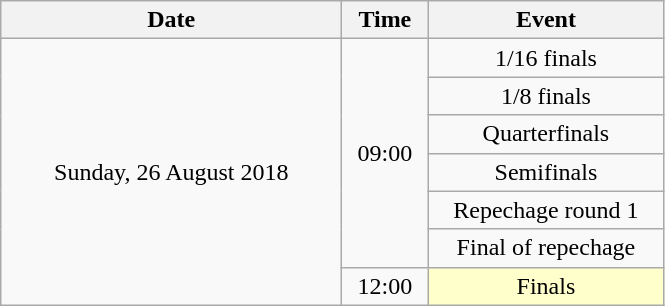<table class = "wikitable" style="text-align:center;">
<tr>
<th width=220>Date</th>
<th width=50>Time</th>
<th width=150>Event</th>
</tr>
<tr>
<td rowspan=7>Sunday, 26 August 2018</td>
<td rowspan=6>09:00</td>
<td>1/16 finals</td>
</tr>
<tr>
<td>1/8 finals</td>
</tr>
<tr>
<td>Quarterfinals</td>
</tr>
<tr>
<td>Semifinals</td>
</tr>
<tr>
<td>Repechage round 1</td>
</tr>
<tr>
<td>Final of repechage</td>
</tr>
<tr>
<td>12:00</td>
<td bgcolor=ffffcc>Finals</td>
</tr>
</table>
